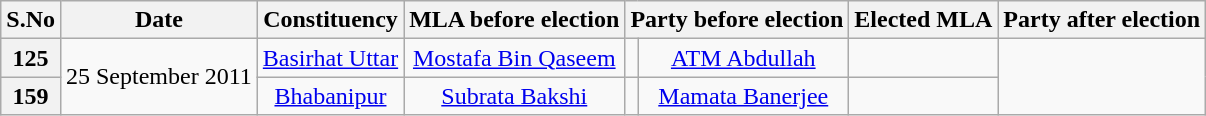<table class="wikitable sortable" style="text-align:center;">
<tr>
<th>S.No</th>
<th>Date</th>
<th>Constituency</th>
<th>MLA before election</th>
<th colspan="2">Party before election</th>
<th>Elected MLA</th>
<th colspan="2">Party after election</th>
</tr>
<tr>
<th>125</th>
<td Rowspan=2>25 September 2011</td>
<td><a href='#'>Basirhat Uttar</a></td>
<td><a href='#'>Mostafa Bin Qaseem</a></td>
<td></td>
<td><a href='#'>ATM Abdullah</a></td>
<td></td>
</tr>
<tr>
<th>159</th>
<td><a href='#'>Bhabanipur</a></td>
<td><a href='#'>Subrata Bakshi</a></td>
<td></td>
<td><a href='#'>Mamata Banerjee</a></td>
<td></td>
</tr>
</table>
